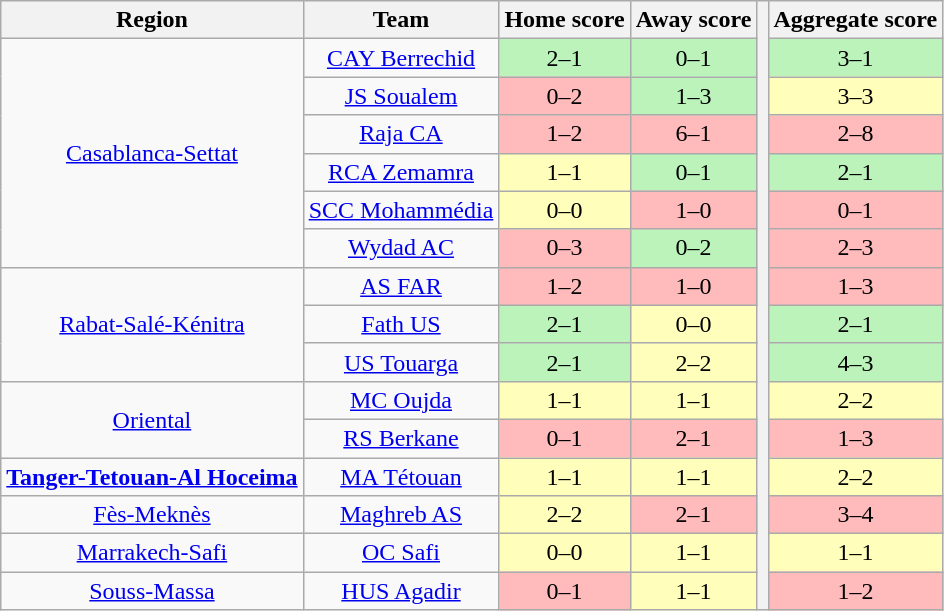<table class="wikitable" style="text-align: center;">
<tr>
<th>Region</th>
<th>Team</th>
<th>Home score</th>
<th>Away score</th>
<th rowspan="16"></th>
<th>Aggregate score</th>
</tr>
<tr>
<td style="text-align: center;" rowspan="6"><a href='#'>Casablanca-Settat</a></td>
<td align="center"><a href='#'>CAY Berrechid</a></td>
<td bgcolor=#BBF3BB>2–1</td>
<td bgcolor=#BBF3BB>0–1</td>
<td bgcolor=#BBF3BB>3–1</td>
</tr>
<tr>
<td align="center"><a href='#'>JS Soualem</a></td>
<td bgcolor=#FFBBBB>0–2</td>
<td bgcolor=#BBF3BB>1–3</td>
<td bgcolor=#FFFFBB>3–3</td>
</tr>
<tr>
<td align="center"><a href='#'>Raja CA</a></td>
<td bgcolor=#FFBBBB>1–2</td>
<td bgcolor=#FFBBBB>6–1</td>
<td bgcolor=#FFBBBB>2–8</td>
</tr>
<tr>
<td align="center"><a href='#'>RCA Zemamra</a></td>
<td bgcolor=#FFFFBB>1–1</td>
<td bgcolor=#BBF3BB>0–1</td>
<td bgcolor=#BBF3BB>2–1</td>
</tr>
<tr>
<td align="center"><a href='#'>SCC Mohammédia</a></td>
<td bgcolor=#FFFFBB>0–0</td>
<td bgcolor=#FFBBBB>1–0</td>
<td bgcolor=#FFBBBB>0–1</td>
</tr>
<tr>
<td align="center"><a href='#'>Wydad AC</a></td>
<td bgcolor=#FFBBBB>0–3</td>
<td bgcolor=#BBF3BB>0–2</td>
<td bgcolor=#FFBBBB>2–3</td>
</tr>
<tr>
<td style="text-align: center;" rowspan="3"><a href='#'>Rabat-Salé-Kénitra</a></td>
<td align="center"><a href='#'>AS FAR</a></td>
<td bgcolor=#FFBBBB>1–2</td>
<td bgcolor=#FFBBBB>1–0</td>
<td bgcolor=#FFBBBB>1–3</td>
</tr>
<tr>
<td align="center"><a href='#'>Fath US</a></td>
<td bgcolor=#BBF3BB>2–1</td>
<td bgcolor=#FFFFBB>0–0</td>
<td bgcolor=#BBF3BB>2–1</td>
</tr>
<tr>
<td align="center"><a href='#'>US Touarga</a></td>
<td bgcolor=#BBF3BB>2–1</td>
<td bgcolor=#FFFFBB>2–2</td>
<td bgcolor=#BBF3BB>4–3</td>
</tr>
<tr>
<td style="text-align: center;" rowspan="2"><a href='#'>Oriental</a></td>
<td align="center"><a href='#'>MC Oujda</a></td>
<td bgcolor=#FFFFBB>1–1</td>
<td bgcolor=#FFFFBB>1–1</td>
<td bgcolor=#FFFFBB>2–2</td>
</tr>
<tr>
<td align="center"><a href='#'>RS Berkane</a></td>
<td bgcolor=#FFBBBB>0–1</td>
<td bgcolor=#FFBBBB>2–1</td>
<td bgcolor=#FFBBBB>1–3</td>
</tr>
<tr>
<td style="text-align: center;"><strong><a href='#'>Tanger-Tetouan-Al Hoceima</a></strong></td>
<td align="center"><a href='#'>MA Tétouan</a></td>
<td bgcolor=#FFFFBB>1–1</td>
<td bgcolor=#FFFFBB>1–1</td>
<td bgcolor=#FFFFBB>2–2</td>
</tr>
<tr>
<td><a href='#'>Fès-Meknès</a></td>
<td align="center"><a href='#'>Maghreb AS</a></td>
<td bgcolor=#FFFFBB>2–2</td>
<td bgcolor=#FFBBBB>2–1</td>
<td bgcolor=#FFBBBB>3–4</td>
</tr>
<tr>
<td><a href='#'>Marrakech-Safi</a></td>
<td align="center"><a href='#'>OC Safi</a></td>
<td bgcolor=#FFFFBB>0–0</td>
<td bgcolor=#FFFFBB>1–1</td>
<td bgcolor=#FFFFBB>1–1</td>
</tr>
<tr>
<td><a href='#'>Souss-Massa</a></td>
<td align="center"><a href='#'>HUS Agadir</a></td>
<td bgcolor=#FFBBBB>0–1</td>
<td bgcolor=#FFFFBB>1–1</td>
<td bgcolor=#FFBBBB>1–2</td>
</tr>
</table>
